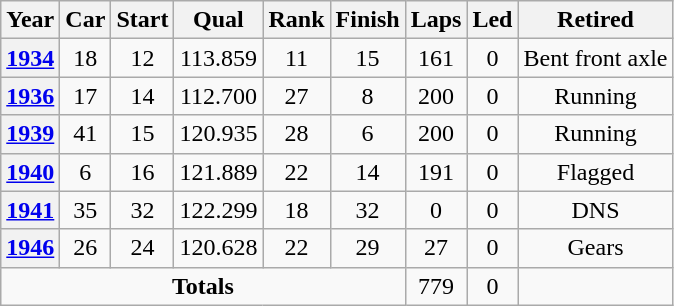<table class="wikitable" style="text-align:center">
<tr>
<th>Year</th>
<th>Car</th>
<th>Start</th>
<th>Qual</th>
<th>Rank</th>
<th>Finish</th>
<th>Laps</th>
<th>Led</th>
<th>Retired</th>
</tr>
<tr>
<th><a href='#'>1934</a></th>
<td>18</td>
<td>12</td>
<td>113.859</td>
<td>11</td>
<td>15</td>
<td>161</td>
<td>0</td>
<td>Bent front axle</td>
</tr>
<tr>
<th><a href='#'>1936</a></th>
<td>17</td>
<td>14</td>
<td>112.700</td>
<td>27</td>
<td>8</td>
<td>200</td>
<td>0</td>
<td>Running</td>
</tr>
<tr>
<th><a href='#'>1939</a></th>
<td>41</td>
<td>15</td>
<td>120.935</td>
<td>28</td>
<td>6</td>
<td>200</td>
<td>0</td>
<td>Running</td>
</tr>
<tr>
<th><a href='#'>1940</a></th>
<td>6</td>
<td>16</td>
<td>121.889</td>
<td>22</td>
<td>14</td>
<td>191</td>
<td>0</td>
<td>Flagged</td>
</tr>
<tr>
<th><a href='#'>1941</a></th>
<td>35</td>
<td>32</td>
<td>122.299</td>
<td>18</td>
<td>32</td>
<td>0</td>
<td>0</td>
<td>DNS</td>
</tr>
<tr>
<th><a href='#'>1946</a></th>
<td>26</td>
<td>24</td>
<td>120.628</td>
<td>22</td>
<td>29</td>
<td>27</td>
<td>0</td>
<td>Gears</td>
</tr>
<tr>
<td colspan=6><strong>Totals</strong></td>
<td>779</td>
<td>0</td>
<td></td>
</tr>
</table>
